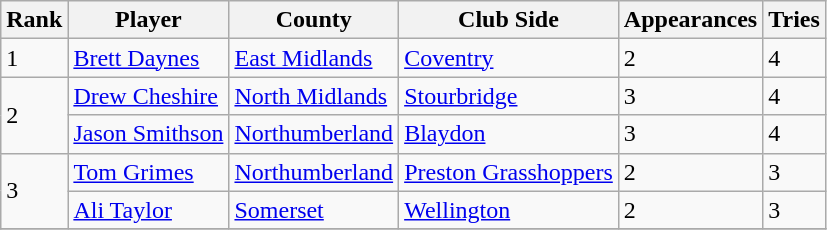<table class="wikitable">
<tr>
<th>Rank</th>
<th>Player</th>
<th>County</th>
<th>Club Side</th>
<th>Appearances</th>
<th>Tries</th>
</tr>
<tr>
<td>1</td>
<td> <a href='#'>Brett Daynes</a></td>
<td><a href='#'>East Midlands</a></td>
<td><a href='#'>Coventry</a></td>
<td>2</td>
<td>4</td>
</tr>
<tr>
<td rowspan=2>2</td>
<td> <a href='#'>Drew Cheshire</a></td>
<td><a href='#'>North Midlands</a></td>
<td><a href='#'>Stourbridge</a></td>
<td>3</td>
<td>4</td>
</tr>
<tr>
<td> <a href='#'>Jason Smithson</a></td>
<td><a href='#'>Northumberland</a></td>
<td><a href='#'>Blaydon</a></td>
<td>3</td>
<td>4</td>
</tr>
<tr>
<td rowspan=2>3</td>
<td> <a href='#'>Tom Grimes</a></td>
<td><a href='#'>Northumberland</a></td>
<td><a href='#'>Preston Grasshoppers</a></td>
<td>2</td>
<td>3</td>
</tr>
<tr>
<td> <a href='#'>Ali Taylor</a></td>
<td><a href='#'>Somerset</a></td>
<td><a href='#'>Wellington</a></td>
<td>2</td>
<td>3</td>
</tr>
<tr>
</tr>
</table>
